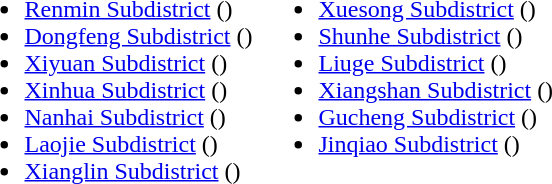<table>
<tr>
<td valign="top"><br><ul><li><a href='#'>Renmin Subdistrict</a> ()</li><li><a href='#'>Dongfeng Subdistrict</a> ()</li><li><a href='#'>Xiyuan Subdistrict</a> ()</li><li><a href='#'>Xinhua Subdistrict</a> ()</li><li><a href='#'>Nanhai Subdistrict</a> ()</li><li><a href='#'>Laojie Subdistrict</a> ()</li><li><a href='#'>Xianglin Subdistrict</a> ()</li></ul></td>
<td valign="top"><br><ul><li><a href='#'>Xuesong Subdistrict</a> ()</li><li><a href='#'>Shunhe Subdistrict</a> ()</li><li><a href='#'>Liuge Subdistrict</a> ()</li><li><a href='#'>Xiangshan Subdistrict</a> ()</li><li><a href='#'>Gucheng Subdistrict</a> ()</li><li><a href='#'>Jinqiao Subdistrict</a> ()</li></ul></td>
</tr>
</table>
